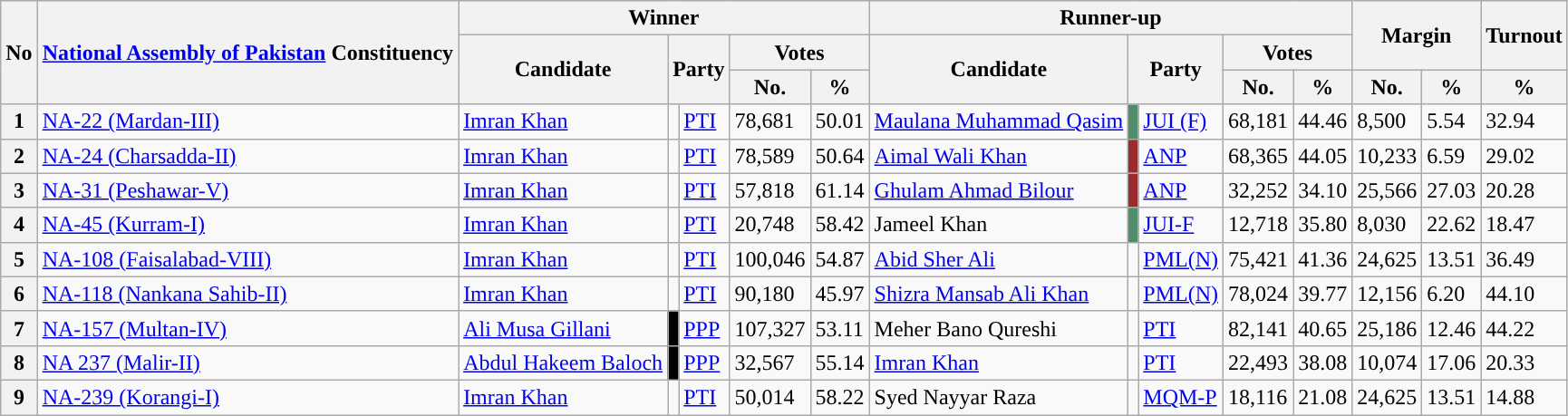<table class="wikitable sortable">
<tr>
<th rowspan="3">No</th>
<th rowspan="3"><a href='#'>National Assembly of Pakistan</a> Constituency</th>
<th colspan="5">Winner</th>
<th colspan="5">Runner-up</th>
<th colspan="2" rowspan="2">Margin</th>
<th rowspan="2">Turnout</th>
</tr>
<tr>
<th rowspan="2">Candidate</th>
<th colspan="2" rowspan="2">Party</th>
<th colspan="2">Votes</th>
<th rowspan="2">Candidate</th>
<th colspan="2" rowspan="2">Party</th>
<th colspan="2">Votes</th>
</tr>
<tr>
<th>No.</th>
<th>%</th>
<th>No.</th>
<th>%</th>
<th>No.</th>
<th>%</th>
<th>%</th>
</tr>
<tr>
<th>1</th>
<td><a href='#'>NA-22 (Mardan-III)</a></td>
<td><a href='#'>Imran Khan</a></td>
<td></td>
<td><a href='#'>PTI</a></td>
<td>78,681</td>
<td>50.01</td>
<td><a href='#'>Maulana Muhammad Qasim</a></td>
<td style="color:inherit;background:#528d6b"></td>
<td><a href='#'>JUI (F)</a></td>
<td>68,181</td>
<td>44.46</td>
<td>8,500</td>
<td>5.54</td>
<td>32.94</td>
</tr>
<tr>
<th>2</th>
<td><a href='#'>NA-24 (Charsadda-II)</a></td>
<td><a href='#'>Imran Khan</a></td>
<td></td>
<td><a href='#'>PTI</a></td>
<td>78,589</td>
<td>50.64</td>
<td><a href='#'>Aimal Wali Khan</a></td>
<td style="color:inherit;background:#9b2b2b"></td>
<td><a href='#'>ANP</a></td>
<td>68,365</td>
<td>44.05</td>
<td>10,233</td>
<td>6.59</td>
<td>29.02</td>
</tr>
<tr>
<th>3</th>
<td><a href='#'>NA-31 (Peshawar-V)</a></td>
<td><a href='#'>Imran Khan</a></td>
<td></td>
<td><a href='#'>PTI</a></td>
<td>57,818</td>
<td>61.14</td>
<td><a href='#'>Ghulam Ahmad Bilour</a></td>
<td style="color:inherit;background:#9b2b2b"></td>
<td><a href='#'>ANP</a></td>
<td>32,252</td>
<td>34.10</td>
<td>25,566</td>
<td>27.03</td>
<td>20.28</td>
</tr>
<tr>
<th>4</th>
<td><a href='#'>NA-45 (Kurram-I)</a></td>
<td><a href='#'>Imran Khan</a></td>
<td></td>
<td><a href='#'>PTI</a></td>
<td>20,748</td>
<td>58.42</td>
<td>Jameel Khan</td>
<td style="color:inherit;background:#528d6b"></td>
<td><a href='#'>JUI-F</a></td>
<td>12,718</td>
<td>35.80</td>
<td>8,030</td>
<td>22.62</td>
<td>18.47</td>
</tr>
<tr>
<th>5</th>
<td><a href='#'>NA-108 (Faisalabad-VIII)</a></td>
<td><a href='#'>Imran Khan</a></td>
<td></td>
<td><a href='#'>PTI</a></td>
<td>100,046</td>
<td>54.87</td>
<td><a href='#'>Abid Sher Ali</a></td>
<td></td>
<td><a href='#'>PML(N)</a></td>
<td>75,421</td>
<td>41.36</td>
<td>24,625</td>
<td>13.51</td>
<td>36.49</td>
</tr>
<tr>
<th>6</th>
<td><a href='#'>NA-118 (Nankana Sahib-II)</a></td>
<td><a href='#'>Imran Khan</a></td>
<td></td>
<td><a href='#'>PTI</a></td>
<td>90,180</td>
<td>45.97</td>
<td><a href='#'>Shizra Mansab Ali Khan</a></td>
<td></td>
<td><a href='#'>PML(N)</a></td>
<td>78,024</td>
<td>39.77</td>
<td>12,156</td>
<td>6.20</td>
<td>44.10</td>
</tr>
<tr>
<th>7</th>
<td><a href='#'>NA-157 (Multan-IV)</a></td>
<td><a href='#'>Ali Musa Gillani</a></td>
<td style="color:inherit;background:#000000"></td>
<td><a href='#'>PPP</a></td>
<td>107,327</td>
<td>53.11</td>
<td>Meher Bano Qureshi</td>
<td></td>
<td><a href='#'>PTI</a></td>
<td>82,141</td>
<td>40.65</td>
<td>25,186</td>
<td>12.46</td>
<td>44.22</td>
</tr>
<tr>
<th>8</th>
<td><a href='#'>NA 237 (Malir-II)</a></td>
<td><a href='#'>Abdul Hakeem Baloch</a></td>
<td style="color:inherit;background:#000000"></td>
<td><a href='#'>PPP</a></td>
<td>32,567</td>
<td>55.14</td>
<td><a href='#'>Imran Khan</a></td>
<td></td>
<td><a href='#'>PTI</a></td>
<td>22,493</td>
<td>38.08</td>
<td>10,074</td>
<td>17.06</td>
<td>20.33</td>
</tr>
<tr>
<th>9</th>
<td><a href='#'>NA-239 (Korangi-I)</a></td>
<td><a href='#'>Imran Khan</a></td>
<td></td>
<td><a href='#'>PTI</a></td>
<td>50,014</td>
<td>58.22</td>
<td>Syed Nayyar Raza</td>
<td></td>
<td><a href='#'>MQM-P</a></td>
<td>18,116</td>
<td>21.08</td>
<td>24,625</td>
<td>13.51</td>
<td>14.88</td>
</tr>
</table>
